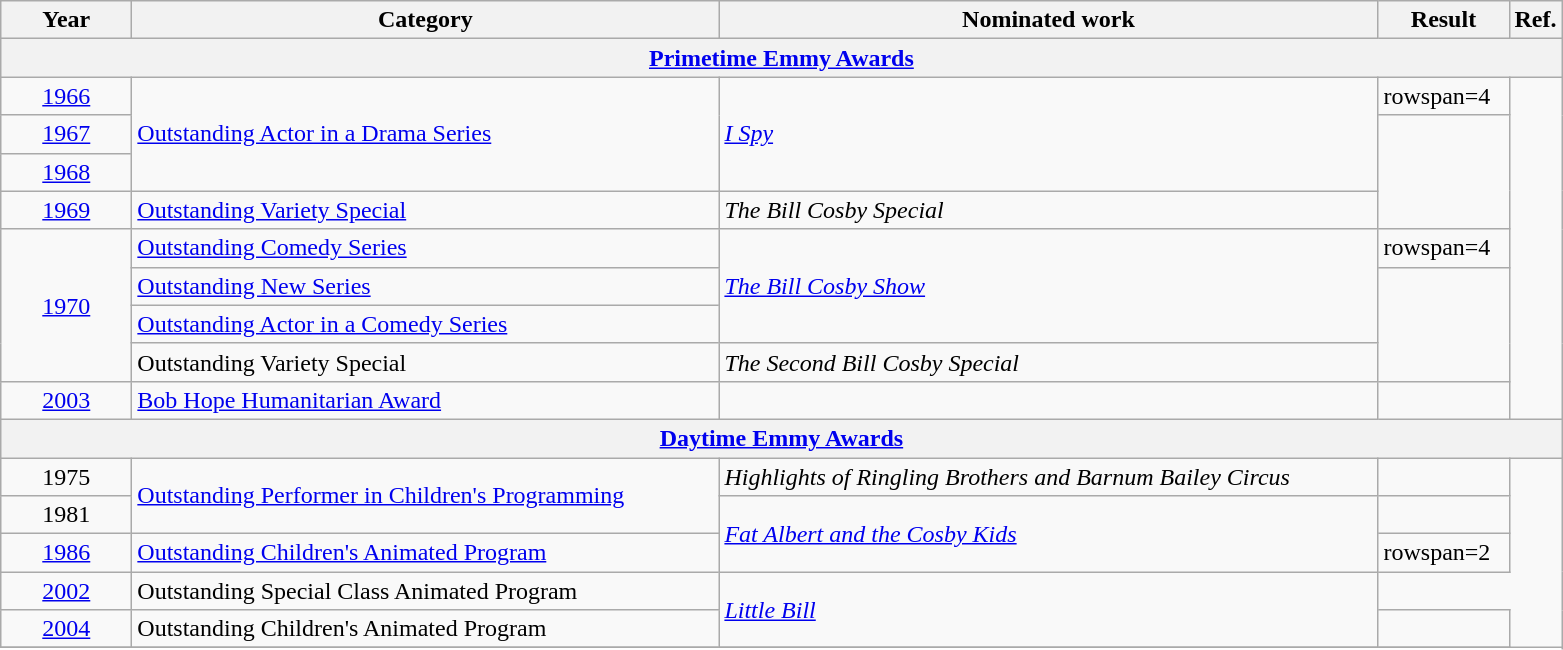<table class=wikitable>
<tr>
<th scope="col" style="width:5em;">Year</th>
<th scope="col" style="width:24em;">Category</th>
<th scope="col" style="width:27em;">Nominated work</th>
<th scope="col" style="width:5em;">Result</th>
<th>Ref.</th>
</tr>
<tr>
<th colspan=5><a href='#'>Primetime Emmy Awards</a></th>
</tr>
<tr>
<td style="text-align:center;"><a href='#'>1966</a></td>
<td rowspan=3><a href='#'>Outstanding Actor in a Drama Series</a></td>
<td rowspan=3><em><a href='#'>I Spy</a></em></td>
<td>rowspan=4 </td>
<td rowspan=9></td>
</tr>
<tr>
<td style="text-align:center;"><a href='#'>1967</a></td>
</tr>
<tr>
<td style="text-align:center;"><a href='#'>1968</a></td>
</tr>
<tr>
<td style="text-align:center;"><a href='#'>1969</a></td>
<td><a href='#'>Outstanding Variety Special</a></td>
<td><em>The Bill Cosby Special</em></td>
</tr>
<tr>
<td style="text-align:center;", rowspan=4><a href='#'>1970</a></td>
<td><a href='#'>Outstanding Comedy Series</a></td>
<td rowspan=3><em><a href='#'>The Bill Cosby Show</a></em></td>
<td>rowspan=4 </td>
</tr>
<tr>
<td><a href='#'>Outstanding New Series</a></td>
</tr>
<tr>
<td><a href='#'>Outstanding Actor in a Comedy Series</a></td>
</tr>
<tr>
<td>Outstanding Variety Special</td>
<td><em>The Second Bill Cosby Special</em></td>
</tr>
<tr>
<td style="text-align:center;"><a href='#'>2003</a></td>
<td><a href='#'>Bob Hope Humanitarian Award</a></td>
<td></td>
<td></td>
</tr>
<tr>
<th colspan=5><a href='#'>Daytime Emmy Awards</a></th>
</tr>
<tr>
<td style="text-align:center;">1975</td>
<td rowspan=2><a href='#'>Outstanding Performer in Children's Programming</a></td>
<td><em>Highlights of Ringling Brothers and Barnum Bailey Circus</em></td>
<td></td>
</tr>
<tr>
<td style="text-align:center;">1981</td>
<td rowspan=2><em><a href='#'>Fat Albert and the Cosby Kids</a></em></td>
<td></td>
</tr>
<tr>
<td style="text-align:center;"><a href='#'>1986</a></td>
<td><a href='#'>Outstanding Children's Animated Program</a></td>
<td>rowspan=2 </td>
</tr>
<tr>
<td style="text-align:center;"><a href='#'>2002</a></td>
<td>Outstanding Special Class Animated Program</td>
<td rowspan=2><em><a href='#'>Little Bill</a></em></td>
</tr>
<tr>
<td style="text-align:center;"><a href='#'>2004</a></td>
<td>Outstanding Children's Animated Program</td>
<td></td>
</tr>
<tr>
</tr>
</table>
